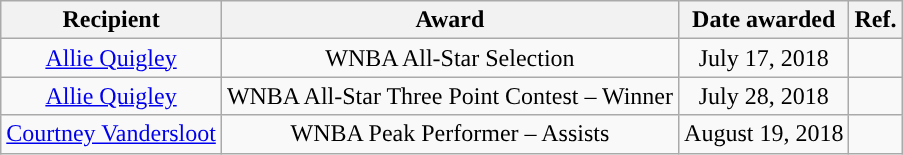<table class="wikitable sortable sortable" style="text-align: center">
<tr>
<th>Recipient</th>
<th>Award</th>
<th>Date awarded</th>
<th>Ref.</th>
</tr>
<tr>
<td><a href='#'>Allie Quigley</a></td>
<td>WNBA All-Star Selection</td>
<td>July 17, 2018</td>
<td></td>
</tr>
<tr>
<td><a href='#'>Allie Quigley</a></td>
<td>WNBA All-Star Three Point Contest – Winner</td>
<td>July 28, 2018</td>
<td></td>
</tr>
<tr>
<td><a href='#'>Courtney Vandersloot</a></td>
<td>WNBA Peak Performer – Assists</td>
<td>August 19, 2018</td>
<td></td>
</tr>
</table>
